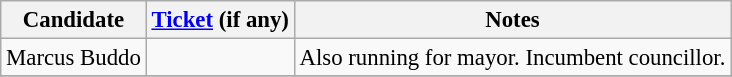<table class="wikitable" style="font-size: 95%">
<tr>
<th>Candidate</th>
<th><a href='#'>Ticket</a> (if any)</th>
<th>Notes</th>
</tr>
<tr>
<td>Marcus Buddo</td>
<td></td>
<td>Also running for mayor. Incumbent councillor.</td>
</tr>
<tr>
</tr>
</table>
